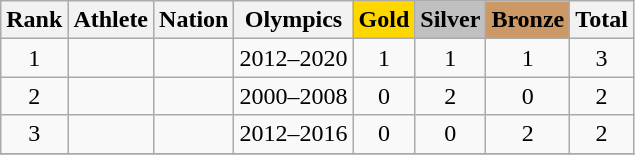<table class="wikitable sortable" style="text-align:center">
<tr>
<th>Rank</th>
<th>Athlete</th>
<th>Nation</th>
<th>Olympics</th>
<th style="background-color:gold">Gold</th>
<th style="background-color:silver">Silver</th>
<th style="background-color:#cc9966">Bronze</th>
<th>Total</th>
</tr>
<tr>
<td>1</td>
<td align=left></td>
<td align=left></td>
<td>2012–2020</td>
<td>1</td>
<td>1</td>
<td>1</td>
<td>3</td>
</tr>
<tr>
<td>2</td>
<td align=left></td>
<td align=left></td>
<td>2000–2008</td>
<td>0</td>
<td>2</td>
<td>0</td>
<td>2</td>
</tr>
<tr>
<td>3</td>
<td align=left></td>
<td align=left></td>
<td>2012–2016</td>
<td>0</td>
<td>0</td>
<td>2</td>
<td>2</td>
</tr>
<tr>
</tr>
</table>
